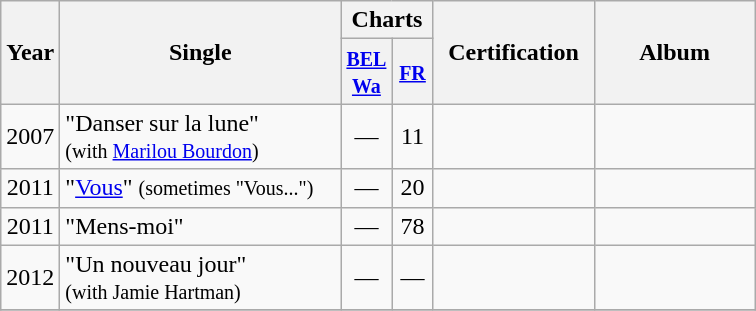<table class="wikitable">
<tr>
<th align="center" rowspan="2">Year</th>
<th align="center" rowspan="2" width="180">Single</th>
<th align="center" colspan="2">Charts</th>
<th align="center" rowspan="2" width="100">Certification</th>
<th align="center" rowspan="2" width="100">Album</th>
</tr>
<tr>
<th width="20"><small><a href='#'>BEL <br>Wa</a></small><br></th>
<th width="20"><small><a href='#'>FR</a></small><br></th>
</tr>
<tr>
<td align="center">2007</td>
<td>"Danser sur la lune" <br><small>(with <a href='#'>Marilou Bourdon</a>)</small></td>
<td align="center">—</td>
<td align="center">11</td>
<td align="center"></td>
<td align="center"></td>
</tr>
<tr>
<td align="center">2011</td>
<td>"<a href='#'>Vous</a>" <small>(sometimes "Vous...")</small></td>
<td align="center">—</td>
<td align="center">20</td>
<td align="center"></td>
<td align="center"></td>
</tr>
<tr>
<td align="center">2011</td>
<td>"Mens-moi"</td>
<td align="center">—</td>
<td align="center">78</td>
<td align="center"></td>
<td align="center"></td>
</tr>
<tr>
<td align="center">2012</td>
<td>"Un nouveau jour" <br><small>(with Jamie Hartman)</small></td>
<td align="center">—</td>
<td align="center">—</td>
<td align="center"></td>
<td align="center"></td>
</tr>
<tr>
</tr>
</table>
